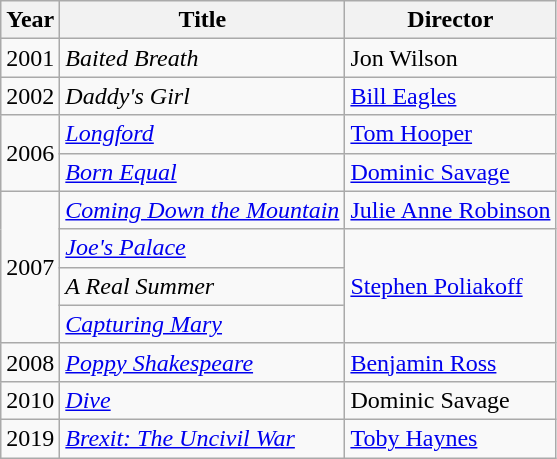<table class="wikitable">
<tr>
<th>Year</th>
<th>Title</th>
<th>Director</th>
</tr>
<tr>
<td>2001</td>
<td><em>Baited Breath</em></td>
<td>Jon Wilson</td>
</tr>
<tr>
<td>2002</td>
<td><em>Daddy's Girl</em></td>
<td><a href='#'>Bill Eagles</a></td>
</tr>
<tr>
<td rowspan=2>2006</td>
<td><em><a href='#'>Longford</a></em></td>
<td><a href='#'>Tom Hooper</a></td>
</tr>
<tr>
<td><em><a href='#'>Born Equal</a></em></td>
<td><a href='#'>Dominic Savage</a></td>
</tr>
<tr>
<td rowspan=4>2007</td>
<td><em><a href='#'>Coming Down the Mountain</a></em></td>
<td><a href='#'>Julie Anne Robinson</a></td>
</tr>
<tr>
<td><em><a href='#'>Joe's Palace</a></em></td>
<td rowspan=3><a href='#'>Stephen Poliakoff</a></td>
</tr>
<tr>
<td><em>A Real Summer</em></td>
</tr>
<tr>
<td><em><a href='#'>Capturing Mary</a></em></td>
</tr>
<tr>
<td>2008</td>
<td><em><a href='#'>Poppy Shakespeare</a></em></td>
<td><a href='#'>Benjamin Ross</a></td>
</tr>
<tr>
<td>2010</td>
<td><em><a href='#'>Dive</a></em></td>
<td>Dominic Savage</td>
</tr>
<tr>
<td>2019</td>
<td><em><a href='#'>Brexit: The Uncivil War</a></em></td>
<td><a href='#'>Toby Haynes</a></td>
</tr>
</table>
